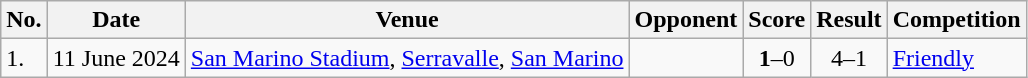<table class="wikitable">
<tr>
<th>No.</th>
<th>Date</th>
<th>Venue</th>
<th>Opponent</th>
<th>Score</th>
<th>Result</th>
<th>Competition</th>
</tr>
<tr>
<td>1.</td>
<td>11 June 2024</td>
<td><a href='#'>San Marino Stadium</a>, <a href='#'>Serravalle</a>, <a href='#'>San Marino</a></td>
<td></td>
<td align=center><strong>1</strong>–0</td>
<td align=center>4–1</td>
<td><a href='#'>Friendly</a></td>
</tr>
</table>
